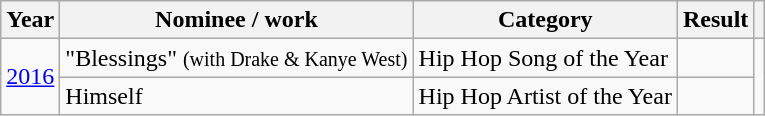<table class="wikitable">
<tr>
<th>Year</th>
<th>Nominee / work</th>
<th>Category</th>
<th>Result</th>
<th></th>
</tr>
<tr>
<td rowspan="2"><a href='#'>2016</a></td>
<td>"Blessings" <small>(with Drake & Kanye West)</small></td>
<td>Hip Hop Song of the Year</td>
<td></td>
<td rowspan="2"></td>
</tr>
<tr>
<td>Himself</td>
<td>Hip Hop Artist of the Year</td>
<td></td>
</tr>
</table>
